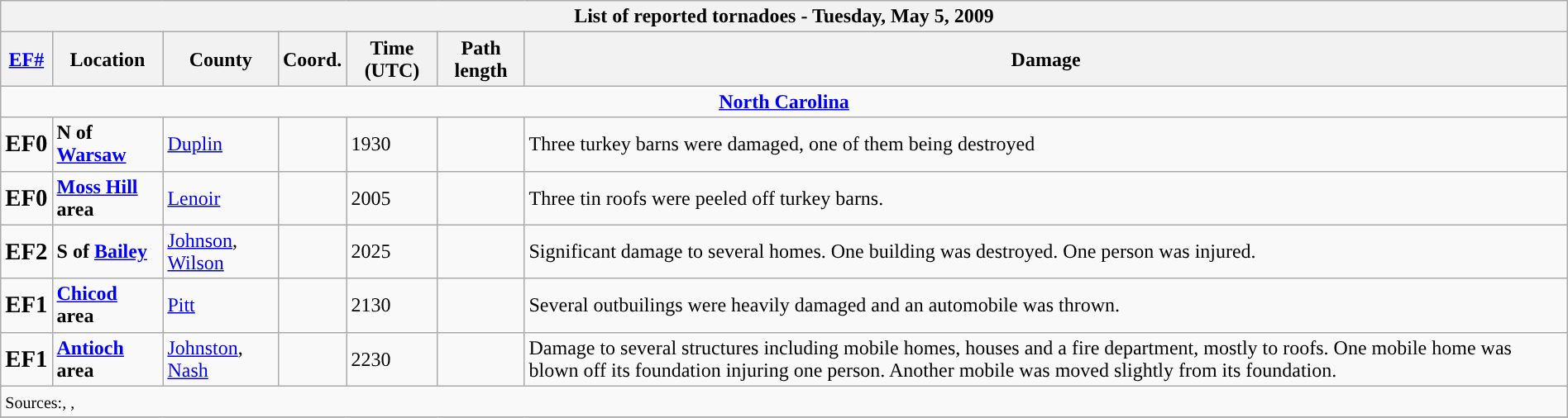<table class="wikitable collapsible" width="100%">
<tr>
<th colspan="7">List of reported tornadoes - Tuesday, May 5, 2009</th>
</tr>
<tr>
<th><a href='#'>EF#</a></th>
<th>Location</th>
<th>County</th>
<th>Coord.</th>
<th>Time (UTC)</th>
<th>Path length</th>
<th>Damage</th>
</tr>
<tr>
<td colspan="7" align=center><strong><a href='#'>North Carolina</a></strong></td>
</tr>
<tr>
<td><big><strong>EF0</strong></big></td>
<td><strong>N of <a href='#'>Warsaw</a></strong></td>
<td><a href='#'>Duplin</a></td>
<td></td>
<td>1930</td>
<td></td>
<td>Three turkey barns were damaged, one of them being destroyed</td>
</tr>
<tr>
<td><big><strong>EF0</strong></big></td>
<td><strong><a href='#'>Moss Hill</a> area</strong></td>
<td><a href='#'>Lenoir</a></td>
<td></td>
<td>2005</td>
<td></td>
<td>Three tin roofs were peeled off turkey barns.</td>
</tr>
<tr>
<td><big><strong>EF2</strong></big></td>
<td><strong>S of <a href='#'>Bailey</a></strong></td>
<td><a href='#'>Johnson</a>, <a href='#'>Wilson</a></td>
<td></td>
<td>2025</td>
<td></td>
<td>Significant damage to several homes. One building was destroyed. One person was injured.</td>
</tr>
<tr>
<td><big><strong>EF1</strong></big></td>
<td><strong><a href='#'>Chicod</a> area</strong></td>
<td><a href='#'>Pitt</a></td>
<td></td>
<td>2130</td>
<td></td>
<td>Several outbuilings were heavily damaged and an automobile was thrown.</td>
</tr>
<tr>
<td><big><strong>EF1</strong></big></td>
<td><strong><a href='#'>Antioch</a> area</strong></td>
<td><a href='#'>Johnston</a>, <a href='#'>Nash</a></td>
<td></td>
<td>2230</td>
<td></td>
<td>Damage to several structures including mobile homes, houses and a fire department, mostly to roofs. One mobile home was blown off its foundation injuring one person. Another mobile was moved slightly from its foundation.</td>
</tr>
<tr>
<td colspan="7"><small>Sources:, , </small></td>
</tr>
<tr>
</tr>
</table>
